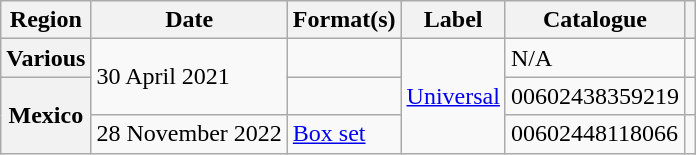<table class="wikitable plainrowheaders">
<tr>
<th scope="col">Region</th>
<th scope="col">Date</th>
<th scope="col">Format(s)</th>
<th scope="col">Label</th>
<th scope="col">Catalogue</th>
<th scope="col"></th>
</tr>
<tr>
<th scope="row">Various</th>
<td rowspan="2">30 April 2021</td>
<td></td>
<td rowspan="3"><a href='#'>Universal</a></td>
<td>N/A</td>
<td></td>
</tr>
<tr>
<th scope="row" rowspan="2">Mexico</th>
<td></td>
<td>00602438359219</td>
<td></td>
</tr>
<tr>
<td>28 November 2022</td>
<td><a href='#'>Box set</a></td>
<td>00602448118066</td>
<td></td>
</tr>
</table>
